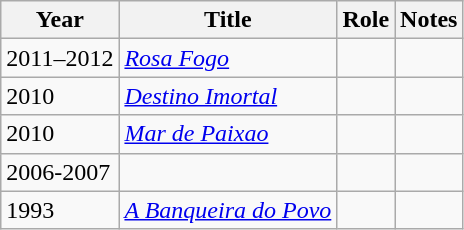<table class="wikitable sortable">
<tr>
<th>Year</th>
<th>Title</th>
<th>Role</th>
<th class="unsortable">Notes</th>
</tr>
<tr>
<td>2011–2012</td>
<td><em><a href='#'>Rosa Fogo</a></em></td>
<td></td>
<td></td>
</tr>
<tr>
<td>2010</td>
<td><em><a href='#'>Destino Imortal</a></em></td>
<td></td>
<td></td>
</tr>
<tr>
<td>2010</td>
<td><em><a href='#'>Mar de Paixao</a></em></td>
<td></td>
<td></td>
</tr>
<tr>
<td>2006-2007</td>
<td><em></em></td>
<td></td>
<td></td>
</tr>
<tr>
<td>1993</td>
<td><em><a href='#'>A Banqueira do Povo</a></em></td>
<td></td>
<td></td>
</tr>
</table>
